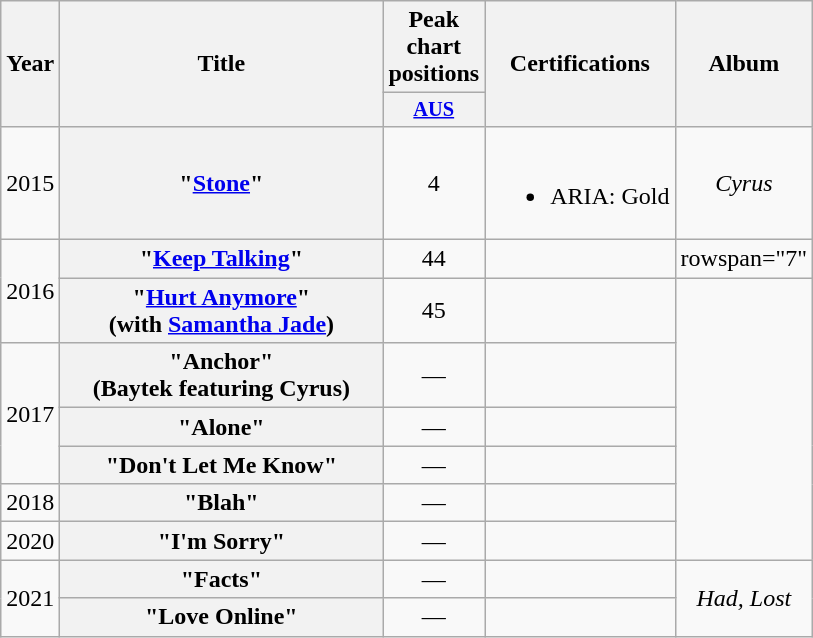<table class="wikitable plainrowheaders" style="text-align:center;">
<tr>
<th scope="col" rowspan="2" style="width:1em;">Year</th>
<th scope="col" rowspan="2" style="width:13em;">Title</th>
<th scope="col" colspan="1">Peak chart positions</th>
<th scope="col" rowspan="2">Certifications</th>
<th scope="col" rowspan="2">Album</th>
</tr>
<tr>
<th scope="col" style="width:3em;font-size:85%;"><a href='#'>AUS</a><br></th>
</tr>
<tr>
<td>2015</td>
<th scope="row">"<a href='#'>Stone</a>"</th>
<td>4</td>
<td><br><ul><li>ARIA: Gold</li></ul></td>
<td><em>Cyrus</em></td>
</tr>
<tr>
<td rowspan="2">2016</td>
<th scope="row">"<a href='#'>Keep Talking</a>"</th>
<td>44</td>
<td></td>
<td>rowspan="7" </td>
</tr>
<tr>
<th scope="row">"<a href='#'>Hurt Anymore</a>"<br><span>(with <a href='#'>Samantha Jade</a>)</span></th>
<td>45</td>
<td></td>
</tr>
<tr>
<td rowspan="3">2017</td>
<th scope="row">"Anchor"<br><span>(Baytek featuring Cyrus)</span></th>
<td>—</td>
<td></td>
</tr>
<tr>
<th scope="row">"Alone"</th>
<td>—</td>
<td></td>
</tr>
<tr>
<th scope="row">"Don't Let Me Know"</th>
<td>—</td>
<td></td>
</tr>
<tr>
<td>2018</td>
<th scope="row">"Blah"</th>
<td>—</td>
<td></td>
</tr>
<tr>
<td>2020</td>
<th scope="row">"I'm Sorry"</th>
<td>—</td>
<td></td>
</tr>
<tr>
<td rowspan="2">2021</td>
<th scope="row">"Facts"</th>
<td>—</td>
<td></td>
<td rowspan="2"><em>Had, Lost</em></td>
</tr>
<tr>
<th scope="row">"Love Online"</th>
<td>—</td>
<td></td>
</tr>
</table>
